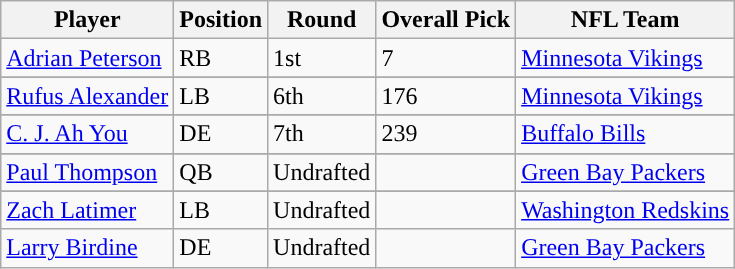<table class="wikitable" border="1">
<tr>
<th>Player</th>
<th>Position</th>
<th>Round</th>
<th>Overall Pick</th>
<th>NFL Team</th>
</tr>
<tr>
<td><a href='#'>Adrian Peterson</a></td>
<td>RB</td>
<td>1st</td>
<td>7</td>
<td><a href='#'>Minnesota Vikings</a></td>
</tr>
<tr>
</tr>
<tr>
<td><a href='#'>Rufus Alexander</a></td>
<td>LB</td>
<td>6th</td>
<td>176</td>
<td><a href='#'>Minnesota Vikings</a></td>
</tr>
<tr>
</tr>
<tr>
<td><a href='#'>C. J. Ah You</a></td>
<td>DE</td>
<td>7th</td>
<td>239</td>
<td><a href='#'>Buffalo Bills</a></td>
</tr>
<tr>
</tr>
<tr>
<td><a href='#'>Paul Thompson</a></td>
<td>QB</td>
<td>Undrafted</td>
<td></td>
<td><a href='#'>Green Bay Packers</a></td>
</tr>
<tr>
</tr>
<tr>
<td><a href='#'>Zach Latimer</a></td>
<td>LB</td>
<td>Undrafted</td>
<td></td>
<td><a href='#'>Washington Redskins</a></td>
</tr>
<tr>
<td><a href='#'>Larry Birdine</a></td>
<td>DE</td>
<td>Undrafted</td>
<td></td>
<td><a href='#'>Green Bay Packers</a></td>
</tr>
</table>
